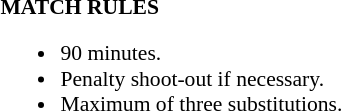<table width=100% style="font-size: 90%">
<tr>
<td width=50% valign=top><br><strong>MATCH RULES</strong><ul><li>90 minutes.</li><li>Penalty shoot-out if necessary.</li><li>Maximum of three substitutions.</li></ul></td>
</tr>
</table>
